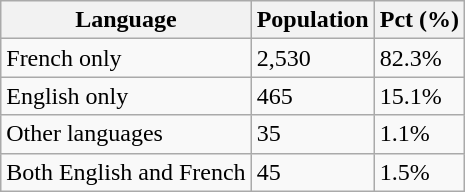<table class="wikitable">
<tr>
<th>Language</th>
<th>Population</th>
<th>Pct (%)</th>
</tr>
<tr>
<td>French only</td>
<td>2,530</td>
<td>82.3%</td>
</tr>
<tr>
<td>English only</td>
<td>465</td>
<td>15.1%</td>
</tr>
<tr>
<td>Other languages</td>
<td>35</td>
<td>1.1%</td>
</tr>
<tr>
<td>Both English and French</td>
<td>45</td>
<td>1.5%</td>
</tr>
</table>
